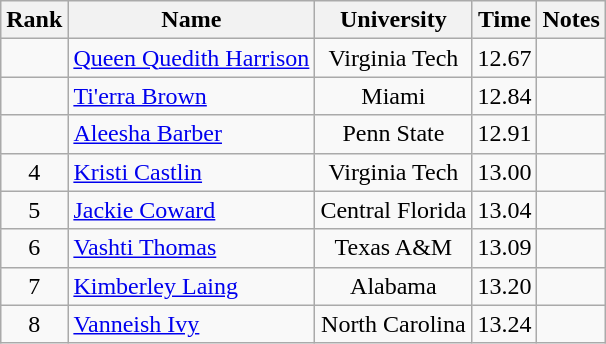<table class="wikitable sortable" style="text-align:center">
<tr>
<th>Rank</th>
<th>Name</th>
<th>University</th>
<th>Time</th>
<th>Notes</th>
</tr>
<tr>
<td></td>
<td align=left><a href='#'>Queen Quedith Harrison</a></td>
<td>Virginia Tech</td>
<td>12.67</td>
<td></td>
</tr>
<tr>
<td></td>
<td align=left><a href='#'>Ti'erra Brown</a></td>
<td>Miami</td>
<td>12.84</td>
<td></td>
</tr>
<tr>
<td></td>
<td align=left><a href='#'>Aleesha Barber</a> </td>
<td>Penn State</td>
<td>12.91</td>
<td></td>
</tr>
<tr>
<td>4</td>
<td align=left><a href='#'>Kristi Castlin</a></td>
<td>Virginia Tech</td>
<td>13.00</td>
<td></td>
</tr>
<tr>
<td>5</td>
<td align=left><a href='#'>Jackie Coward</a></td>
<td>Central Florida</td>
<td>13.04</td>
<td></td>
</tr>
<tr>
<td>6</td>
<td align=left><a href='#'>Vashti Thomas</a></td>
<td>Texas A&M</td>
<td>13.09</td>
<td></td>
</tr>
<tr>
<td>7</td>
<td align=left><a href='#'>Kimberley Laing</a></td>
<td>Alabama</td>
<td>13.20</td>
<td></td>
</tr>
<tr>
<td>8</td>
<td align=left><a href='#'>Vanneish Ivy</a></td>
<td>North Carolina</td>
<td>13.24</td>
<td></td>
</tr>
</table>
